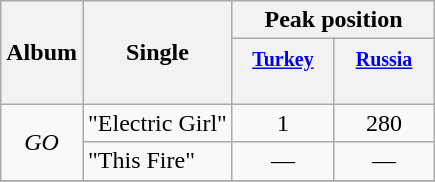<table class="wikitable">
<tr>
<th rowspan="2">Album</th>
<th rowspan="2">Single</th>
<th colspan="2">Peak position</th>
</tr>
<tr>
<th width="60"><small><a href='#'>Turkey</a><br><br></small></th>
<th width="60"><small><a href='#'>Russia</a><br></small><br></th>
</tr>
<tr>
<td align="center" rowspan="2"><em>GO</em></td>
<td align="left">"Electric Girl"</td>
<td align="center">1</td>
<td align="center">280</td>
</tr>
<tr>
<td align="left">"This Fire"</td>
<td align="center">—</td>
<td align="center">—</td>
</tr>
<tr>
</tr>
</table>
